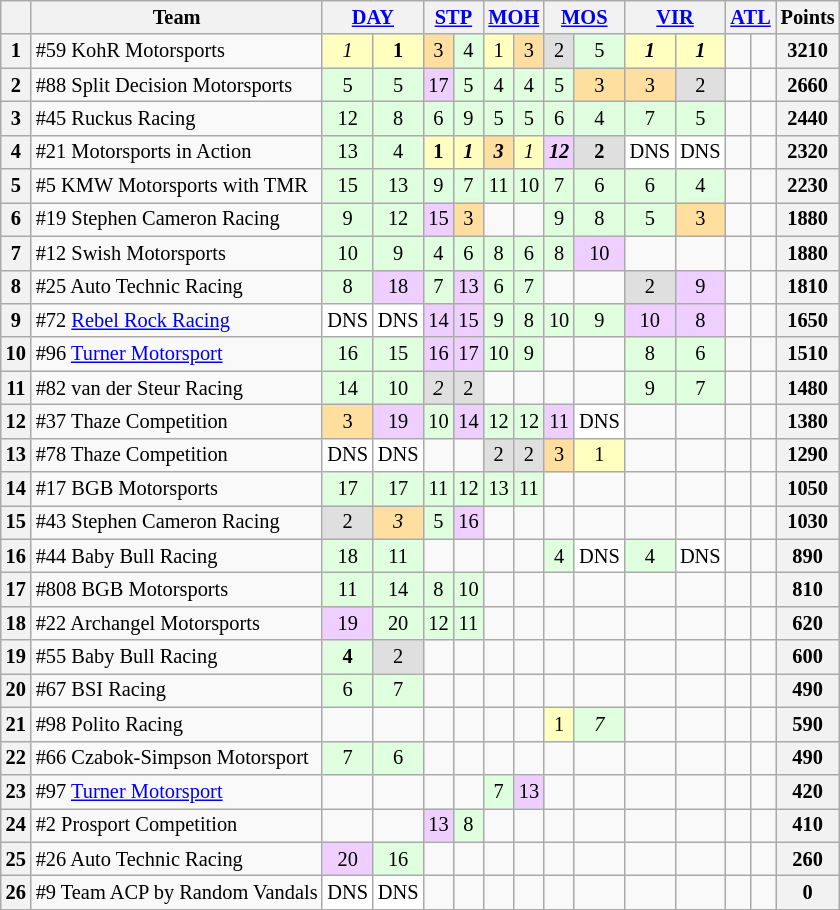<table class="wikitable" style="font-size:85%; text-align:center">
<tr>
<th></th>
<th>Team</th>
<th colspan="2"><a href='#'>DAY</a><br></th>
<th colspan="2"><a href='#'>STP</a><br></th>
<th colspan="2"><a href='#'>MOH</a><br></th>
<th colspan="2"><a href='#'>MOS</a><br></th>
<th colspan="2"><a href='#'>VIR</a><br></th>
<th colspan="2"><a href='#'>ATL</a><br></th>
<th>Points</th>
</tr>
<tr>
<th>1</th>
<td align="left">#59 KohR Motorsports</td>
<td style="background:#ffffbf;"><em>1</em></td>
<td style="background:#ffffbf;"><strong>1</strong></td>
<td style="background:#ffdf9f;">3</td>
<td style="background:#dfffdf;">4</td>
<td style="background:#ffffbf;">1</td>
<td style="background:#ffdf9f;">3</td>
<td style="background:#dfdfdf;">2</td>
<td style="background:#dfffdf;">5</td>
<td style="background:#ffffbf;"><strong><em>1</em></strong></td>
<td style="background:#ffffbf;"><strong><em>1</em></strong></td>
<td></td>
<td></td>
<th>3210</th>
</tr>
<tr>
<th>2</th>
<td align="left">#88 Split Decision Motorsports</td>
<td style="background:#dfffdf;">5</td>
<td style="background:#dfffdf;">5</td>
<td style="background:#efcfff;">17</td>
<td style="background:#dfffdf;">5</td>
<td style="background:#dfffdf;">4</td>
<td style="background:#dfffdf;">4</td>
<td style="background:#dfffdf;">5</td>
<td style="background:#ffdf9f;">3</td>
<td style="background:#ffdf9f;">3</td>
<td style="background:#dfdfdf;">2</td>
<td></td>
<td></td>
<th>2660</th>
</tr>
<tr>
<th>3</th>
<td align="left">#45 Ruckus Racing</td>
<td style="background:#dfffdf;">12</td>
<td style="background:#dfffdf;">8</td>
<td style="background:#dfffdf;">6</td>
<td style="background:#dfffdf;">9</td>
<td style="background:#dfffdf;">5</td>
<td style="background:#dfffdf;">5</td>
<td style="background:#dfffdf;">6</td>
<td style="background:#dfffdf;">4</td>
<td style="background:#dfffdf;">7</td>
<td style="background:#dfffdf;">5</td>
<td></td>
<td></td>
<th>2440</th>
</tr>
<tr>
<th>4</th>
<td align="left">#21 Motorsports in Action</td>
<td style="background:#dfffdf;">13</td>
<td style="background:#dfffdf;">4</td>
<td style="background:#ffffbf;"><strong>1</strong></td>
<td style="background:#ffffbf;"><strong><em>1</em></strong></td>
<td style="background:#ffdf9f;"><strong><em>3</em></strong></td>
<td style="background:#ffffbf;"><em>1</em></td>
<td style="background:#efcfff;"><strong><em>12</em></strong></td>
<td style="background:#dfdfdf;"><strong>2</strong></td>
<td style="background:#ffffff;">DNS</td>
<td style="background:#ffffff;">DNS</td>
<td></td>
<td></td>
<th>2320</th>
</tr>
<tr>
<th>5</th>
<td align="left">#5 KMW Motorsports with TMR</td>
<td style="background:#dfffdf;">15</td>
<td style="background:#dfffdf;">13</td>
<td style="background:#dfffdf;">9</td>
<td style="background:#dfffdf;">7</td>
<td style="background:#dfffdf;">11</td>
<td style="background:#dfffdf;">10</td>
<td style="background:#dfffdf;">7</td>
<td style="background:#dfffdf;">6</td>
<td style="background:#dfffdf;">6</td>
<td style="background:#dfffdf;">4</td>
<td></td>
<td></td>
<th>2230</th>
</tr>
<tr>
<th>6</th>
<td align="left">#19 Stephen Cameron Racing</td>
<td style="background:#dfffdf;">9</td>
<td style="background:#dfffdf;">12</td>
<td style="background:#efcfff;">15</td>
<td style="background:#ffdf9f;">3</td>
<td></td>
<td></td>
<td style="background:#dfffdf;">9</td>
<td style="background:#dfffdf;">8</td>
<td style="background:#dfffdf;">5</td>
<td style="background:#ffdf9f;">3</td>
<td></td>
<td></td>
<th>1880</th>
</tr>
<tr>
<th>7</th>
<td align="left">#12 Swish Motorsports</td>
<td style="background:#dfffdf;">10</td>
<td style="background:#dfffdf;">9</td>
<td style="background:#dfffdf;">4</td>
<td style="background:#dfffdf;">6</td>
<td style="background:#dfffdf;">8</td>
<td style="background:#dfffdf;">6</td>
<td style="background:#dfffdf;">8</td>
<td style="background:#efcfff;">10</td>
<td></td>
<td></td>
<td></td>
<td></td>
<th>1880</th>
</tr>
<tr>
<th>8</th>
<td align="left">#25 Auto Technic Racing</td>
<td style="background:#dfffdf;">8</td>
<td style="background:#efcfff;">18</td>
<td style="background:#dfffdf;">7</td>
<td style="background:#efcfff;">13</td>
<td style="background:#dfffdf;">6</td>
<td style="background:#dfffdf;">7</td>
<td></td>
<td></td>
<td style="background:#dfdfdf;">2</td>
<td style="background:#efcfff;">9</td>
<td></td>
<td></td>
<th>1810</th>
</tr>
<tr>
<th>9</th>
<td align="left">#72 <a href='#'>Rebel Rock Racing</a></td>
<td style="background:#ffffff;">DNS</td>
<td style="background:#ffffff;">DNS</td>
<td style="background:#efcfff;">14</td>
<td style="background:#efcfff;">15</td>
<td style="background:#dfffdf;">9</td>
<td style="background:#dfffdf;">8</td>
<td style="background:#dfffdf;">10</td>
<td style="background:#dfffdf;">9</td>
<td style="background:#efcfff;">10</td>
<td style="background:#efcfff;">8</td>
<td></td>
<td></td>
<th>1650</th>
</tr>
<tr>
<th>10</th>
<td align="left">#96 <a href='#'>Turner Motorsport</a></td>
<td style="background:#dfffdf;">16</td>
<td style="background:#dfffdf;">15</td>
<td style="background:#efcfff;">16</td>
<td style="background:#efcfff;">17</td>
<td style="background:#dfffdf;">10</td>
<td style="background:#dfffdf;">9</td>
<td></td>
<td></td>
<td style="background:#dfffdf;">8</td>
<td style="background:#dfffdf;">6</td>
<td></td>
<td></td>
<th>1510</th>
</tr>
<tr>
<th>11</th>
<td align="left">#82 van der Steur Racing</td>
<td style="background:#dfffdf;">14</td>
<td style="background:#dfffdf;">10</td>
<td style="background:#dfdfdf;"><em>2</em></td>
<td style="background:#dfdfdf;">2</td>
<td></td>
<td></td>
<td></td>
<td></td>
<td style="background:#dfffdf;">9</td>
<td style="background:#dfffdf;">7</td>
<td></td>
<td></td>
<th>1480</th>
</tr>
<tr>
<th>12</th>
<td align="left">#37 Thaze Competition</td>
<td style="background:#ffdf9f;">3</td>
<td style="background:#efcfff;">19</td>
<td style="background:#dfffdf;">10</td>
<td style="background:#efcfff;">14</td>
<td style="background:#dfffdf;">12</td>
<td style="background:#dfffdf;">12</td>
<td style="background:#efcfff;">11</td>
<td style="background:#ffffff;">DNS</td>
<td></td>
<td></td>
<td></td>
<td></td>
<th>1380</th>
</tr>
<tr>
<th>13</th>
<td align="left">#78 Thaze Competition</td>
<td style="background:#ffffff;">DNS</td>
<td style="background:#ffffff;">DNS</td>
<td></td>
<td></td>
<td style="background:#dfdfdf;">2</td>
<td style="background:#dfdfdf;">2</td>
<td style="background:#ffdf9f;">3</td>
<td style="background:#ffffbf;">1</td>
<td></td>
<td></td>
<td></td>
<td></td>
<th>1290</th>
</tr>
<tr>
<th>14</th>
<td align="left">#17 BGB Motorsports</td>
<td style="background:#dfffdf;">17</td>
<td style="background:#dfffdf;">17</td>
<td style="background:#dfffdf;">11</td>
<td style="background:#dfffdf;">12</td>
<td style="background:#dfffdf;">13</td>
<td style="background:#dfffdf;">11</td>
<td></td>
<td></td>
<td></td>
<td></td>
<td></td>
<td></td>
<th>1050</th>
</tr>
<tr>
<th>15</th>
<td align="left">#43 Stephen Cameron Racing</td>
<td style="background:#dfdfdf;">2</td>
<td style="background:#ffdf9f;"><em>3</em></td>
<td style="background:#dfffdf;">5</td>
<td style="background:#efcfff;">16</td>
<td></td>
<td></td>
<td></td>
<td></td>
<td></td>
<td></td>
<td></td>
<td></td>
<th>1030</th>
</tr>
<tr>
<th>16</th>
<td align="left">#44 Baby Bull Racing</td>
<td style="background:#dfffdf;">18</td>
<td style="background:#dfffdf;">11</td>
<td></td>
<td></td>
<td></td>
<td></td>
<td style="background:#dfffdf;">4</td>
<td style="background:#ffffff;">DNS</td>
<td style="background:#dfffdf;">4</td>
<td style="background:#ffffff;">DNS</td>
<td></td>
<td></td>
<th>890</th>
</tr>
<tr>
<th>17</th>
<td align="left">#808 BGB Motorsports</td>
<td style="background:#dfffdf;">11</td>
<td style="background:#dfffdf;">14</td>
<td style="background:#dfffdf;">8</td>
<td style="background:#dfffdf;">10</td>
<td></td>
<td></td>
<td></td>
<td></td>
<td></td>
<td></td>
<td></td>
<td></td>
<th>810</th>
</tr>
<tr>
<th>18</th>
<td align="left">#22 Archangel Motorsports</td>
<td style="background:#efcfff;">19</td>
<td style="background:#dfffdf;">20</td>
<td style="background:#dfffdf;">12</td>
<td style="background:#dfffdf;">11</td>
<td></td>
<td></td>
<td></td>
<td></td>
<td></td>
<td></td>
<td></td>
<td></td>
<th>620</th>
</tr>
<tr>
<th>19</th>
<td align="left">#55 Baby Bull Racing</td>
<td style="background:#dfffdf;"><strong>4</strong></td>
<td style="background:#dfdfdf;">2</td>
<td></td>
<td></td>
<td></td>
<td></td>
<td></td>
<td></td>
<td></td>
<td></td>
<td></td>
<td></td>
<th>600</th>
</tr>
<tr>
<th>20</th>
<td align="left">#67 BSI Racing</td>
<td style="background:#dfffdf;">6</td>
<td style="background:#dfffdf;">7</td>
<td></td>
<td></td>
<td></td>
<td></td>
<td></td>
<td></td>
<td></td>
<td></td>
<td></td>
<td></td>
<th>490</th>
</tr>
<tr>
<th>21</th>
<td align="left">#98 Polito Racing</td>
<td></td>
<td></td>
<td></td>
<td></td>
<td></td>
<td></td>
<td style="background:#ffffbf;">1</td>
<td style="background:#dfffdf;"><em>7</em></td>
<td></td>
<td></td>
<td></td>
<td></td>
<th>590</th>
</tr>
<tr>
<th>22</th>
<td align="left">#66 Czabok-Simpson Motorsport</td>
<td style="background:#dfffdf;">7</td>
<td style="background:#dfffdf;">6</td>
<td></td>
<td></td>
<td></td>
<td></td>
<td></td>
<td></td>
<td></td>
<td></td>
<td></td>
<td></td>
<th>490</th>
</tr>
<tr>
<th>23</th>
<td align="left">#97 <a href='#'>Turner Motorsport</a></td>
<td></td>
<td></td>
<td></td>
<td></td>
<td style="background:#dfffdf;">7</td>
<td style="background:#efcfff;">13</td>
<td></td>
<td></td>
<td></td>
<td></td>
<td></td>
<td></td>
<th>420</th>
</tr>
<tr>
<th>24</th>
<td align="left">#2 Prosport Competition</td>
<td></td>
<td></td>
<td style="background:#efcfff;">13</td>
<td style="background:#dfffdf;">8</td>
<td></td>
<td></td>
<td></td>
<td></td>
<td></td>
<td></td>
<td></td>
<td></td>
<th>410</th>
</tr>
<tr>
<th>25</th>
<td align="left">#26 Auto Technic Racing</td>
<td style="background:#efcfff;">20</td>
<td style="background:#dfffdf;">16</td>
<td></td>
<td></td>
<td></td>
<td></td>
<td></td>
<td></td>
<td></td>
<td></td>
<td></td>
<td></td>
<th>260</th>
</tr>
<tr>
<th>26</th>
<td align="left">#9 Team ACP by Random Vandals</td>
<td style="background:#ffffff;">DNS</td>
<td style="background:#ffffff;">DNS</td>
<td></td>
<td></td>
<td></td>
<td></td>
<td></td>
<td></td>
<td></td>
<td></td>
<td></td>
<td></td>
<th>0</th>
</tr>
</table>
